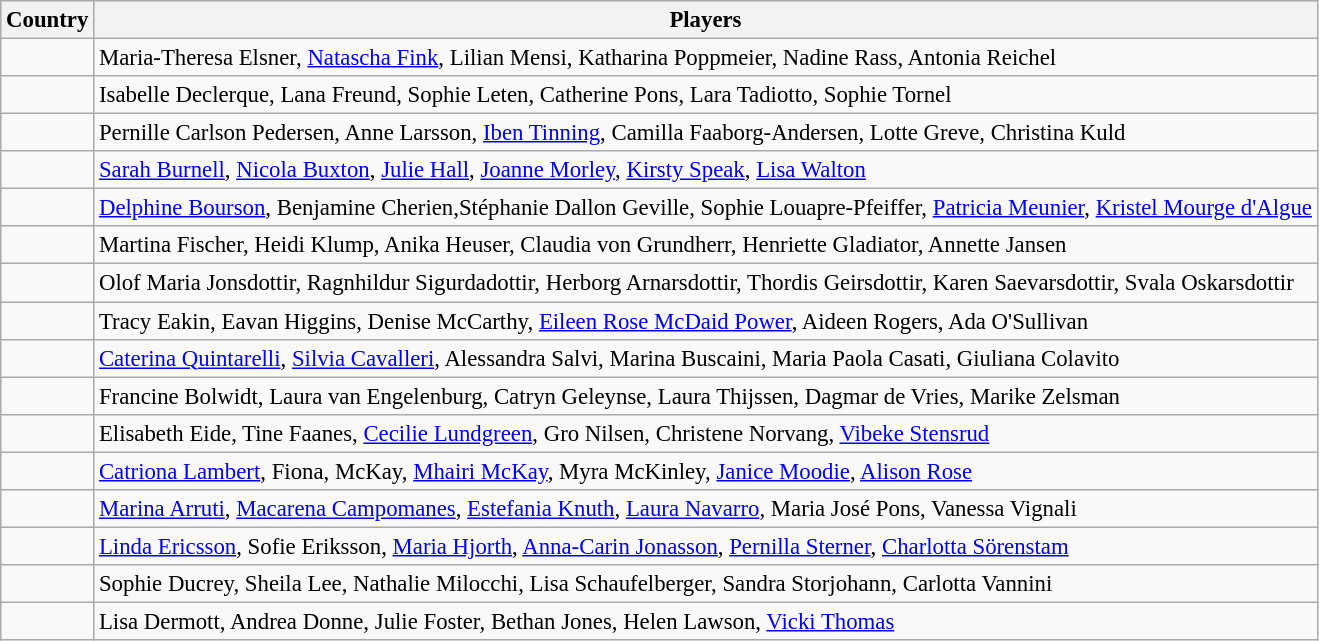<table class="wikitable" style="font-size:95%;">
<tr>
<th>Country</th>
<th>Players</th>
</tr>
<tr>
<td></td>
<td>Maria-Theresa Elsner, <a href='#'>Natascha Fink</a>, Lilian Mensi, Katharina Poppmeier, Nadine Rass, Antonia Reichel</td>
</tr>
<tr>
<td></td>
<td>Isabelle Declerque, Lana Freund, Sophie Leten, Catherine Pons, Lara Tadiotto, Sophie Tornel</td>
</tr>
<tr>
<td></td>
<td>Pernille Carlson Pedersen, Anne Larsson, <a href='#'>Iben Tinning</a>, Camilla Faaborg-Andersen, Lotte Greve, Christina Kuld</td>
</tr>
<tr>
<td></td>
<td><a href='#'>Sarah Burnell</a>, <a href='#'>Nicola Buxton</a>, <a href='#'>Julie Hall</a>, <a href='#'>Joanne Morley</a>, <a href='#'>Kirsty Speak</a>, <a href='#'>Lisa Walton</a></td>
</tr>
<tr>
<td></td>
<td><a href='#'>Delphine Bourson</a>, Benjamine Cherien,Stéphanie Dallon Geville, Sophie Louapre-Pfeiffer, <a href='#'>Patricia Meunier</a>, <a href='#'>Kristel Mourge d'Algue</a></td>
</tr>
<tr>
<td></td>
<td>Martina Fischer, Heidi Klump, Anika Heuser, Claudia von Grundherr, Henriette Gladiator, Annette Jansen</td>
</tr>
<tr>
<td></td>
<td>Olof Maria Jonsdottir, Ragnhildur Sigurdadottir, Herborg Arnarsdottir, Thordis Geirsdottir, Karen Saevarsdottir, Svala Oskarsdottir</td>
</tr>
<tr>
<td></td>
<td>Tracy Eakin, Eavan Higgins, Denise McCarthy, <a href='#'>Eileen Rose McDaid Power</a>, Aideen Rogers, Ada O'Sullivan</td>
</tr>
<tr>
<td></td>
<td><a href='#'>Caterina Quintarelli</a>, <a href='#'>Silvia Cavalleri</a>, Alessandra Salvi, Marina Buscaini, Maria Paola Casati, Giuliana Colavito</td>
</tr>
<tr>
<td></td>
<td>Francine Bolwidt, Laura van Engelenburg, Catryn Geleynse, Laura Thijssen, Dagmar de Vries, Marike Zelsman</td>
</tr>
<tr>
<td></td>
<td>Elisabeth Eide, Tine Faanes, <a href='#'>Cecilie Lundgreen</a>, Gro Nilsen, Christene Norvang, <a href='#'>Vibeke Stensrud</a></td>
</tr>
<tr>
<td></td>
<td><a href='#'>Catriona Lambert</a>, Fiona, McKay, <a href='#'>Mhairi McKay</a>, Myra McKinley, <a href='#'>Janice Moodie</a>, <a href='#'>Alison Rose</a></td>
</tr>
<tr>
<td></td>
<td><a href='#'>Marina Arruti</a>, <a href='#'>Macarena Campomanes</a>, <a href='#'>Estefania Knuth</a>, <a href='#'>Laura Navarro</a>, Maria José Pons, Vanessa Vignali</td>
</tr>
<tr>
<td></td>
<td><a href='#'>Linda Ericsson</a>, Sofie Eriksson, <a href='#'>Maria Hjorth</a>, <a href='#'>Anna-Carin Jonasson</a>, <a href='#'>Pernilla Sterner</a>, <a href='#'>Charlotta Sörenstam</a></td>
</tr>
<tr>
<td></td>
<td>Sophie Ducrey, Sheila Lee, Nathalie Milocchi, Lisa Schaufelberger, Sandra Storjohann, Carlotta Vannini</td>
</tr>
<tr>
<td></td>
<td>Lisa Dermott, Andrea Donne, Julie Foster, Bethan Jones, Helen Lawson, <a href='#'>Vicki Thomas</a></td>
</tr>
</table>
